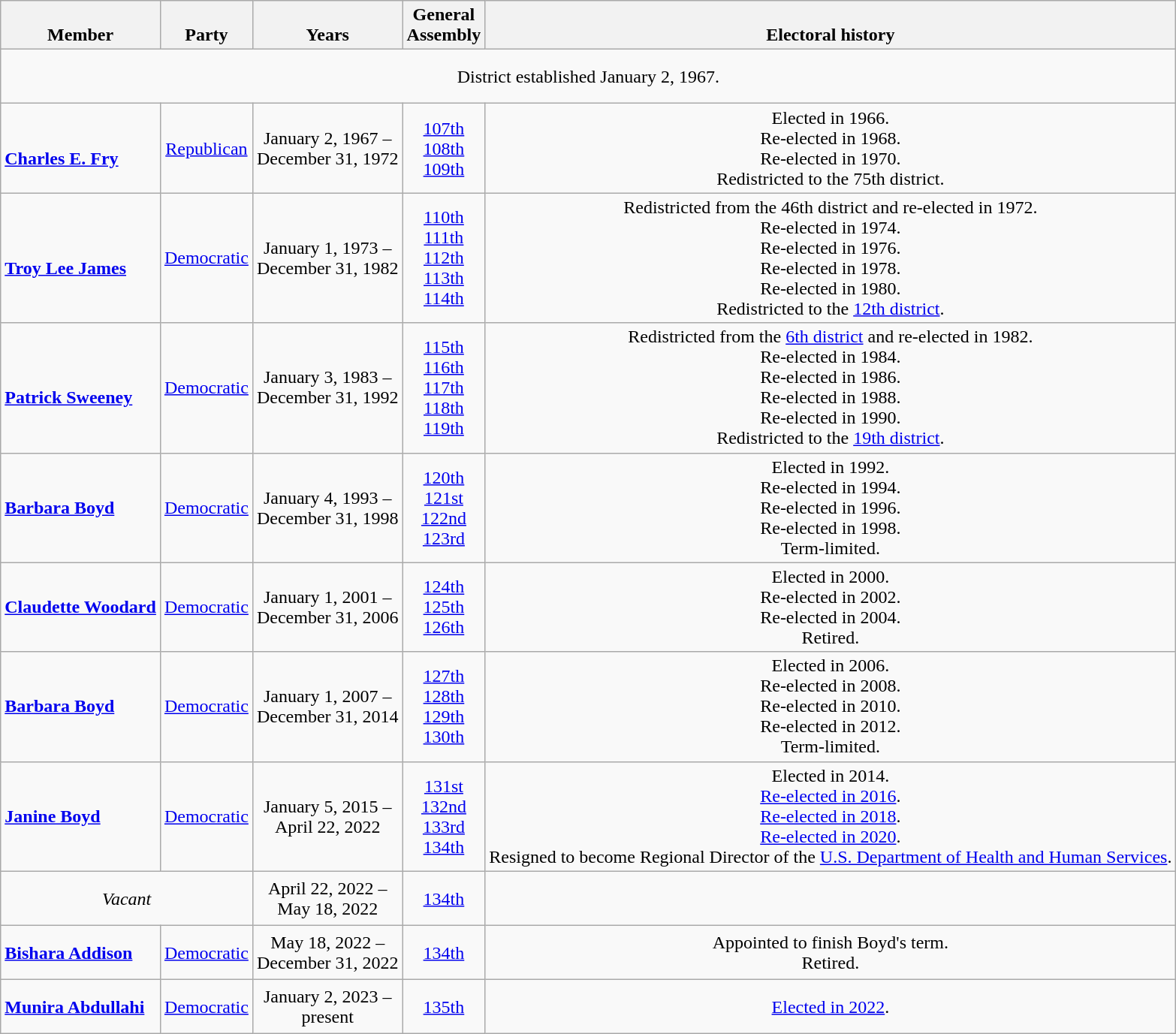<table class=wikitable style="text-align:center">
<tr valign=bottom>
<th>Member</th>
<th>Party</th>
<th>Years</th>
<th>General<br>Assembly</th>
<th>Electoral history</th>
</tr>
<tr style="height:3em">
<td colspan=5>District established January 2, 1967.</td>
</tr>
<tr style="height:3em">
<td align=left><br><strong><a href='#'>Charles E. Fry</a></strong><br></td>
<td><a href='#'>Republican</a></td>
<td>January 2, 1967 –<br>December 31, 1972</td>
<td><a href='#'>107th</a><br><a href='#'>108th</a><br><a href='#'>109th</a></td>
<td>Elected in 1966.<br>Re-elected in 1968.<br>Re-elected in 1970.<br>Redistricted to the 75th district.</td>
</tr>
<tr style="height:3em">
<td align=left><br><strong><a href='#'>Troy Lee James</a></strong><br></td>
<td><a href='#'>Democratic</a></td>
<td>January 1, 1973 –<br>December 31, 1982</td>
<td><a href='#'>110th</a><br><a href='#'>111th</a><br><a href='#'>112th</a><br><a href='#'>113th</a><br><a href='#'>114th</a></td>
<td>Redistricted from the 46th district and re-elected in 1972.<br>Re-elected in 1974.<br>Re-elected in 1976.<br>Re-elected in 1978.<br>Re-elected in 1980.<br>Redistricted to the <a href='#'>12th district</a>.</td>
</tr>
<tr style="height:3em">
<td align=left><br><strong><a href='#'>Patrick Sweeney</a></strong><br></td>
<td><a href='#'>Democratic</a></td>
<td>January 3, 1983 –<br>December 31, 1992</td>
<td><a href='#'>115th</a><br><a href='#'>116th</a><br><a href='#'>117th</a><br><a href='#'>118th</a><br><a href='#'>119th</a></td>
<td>Redistricted from the <a href='#'>6th district</a> and re-elected in 1982.<br>Re-elected in 1984.<br>Re-elected in 1986.<br>Re-elected in 1988.<br>Re-elected in 1990.<br>Redistricted to the <a href='#'>19th district</a>.</td>
</tr>
<tr style="height:3em">
<td align=left><strong><a href='#'>Barbara Boyd</a></strong><br></td>
<td><a href='#'>Democratic</a></td>
<td>January 4, 1993 –<br>December 31, 1998</td>
<td><a href='#'>120th</a><br><a href='#'>121st</a><br><a href='#'>122nd</a><br><a href='#'>123rd</a></td>
<td>Elected in 1992.<br>Re-elected in 1994.<br>Re-elected in 1996.<br>Re-elected in 1998.<br>Term-limited.</td>
</tr>
<tr style="height:3em">
<td align=left><strong><a href='#'>Claudette Woodard</a></strong><br></td>
<td><a href='#'>Democratic</a></td>
<td>January 1, 2001 –<br>December 31, 2006</td>
<td><a href='#'>124th</a><br><a href='#'>125th</a><br><a href='#'>126th</a></td>
<td>Elected in 2000.<br>Re-elected in 2002.<br>Re-elected in 2004.<br>Retired.</td>
</tr>
<tr style="height:3em">
<td align=left><strong><a href='#'>Barbara Boyd</a></strong><br></td>
<td><a href='#'>Democratic</a></td>
<td>January 1, 2007 –<br>December 31, 2014</td>
<td><a href='#'>127th</a><br><a href='#'>128th</a><br><a href='#'>129th</a><br><a href='#'>130th</a></td>
<td>Elected in 2006.<br>Re-elected in 2008.<br>Re-elected in 2010.<br>Re-elected in 2012.<br>Term-limited.</td>
</tr>
<tr style="height:3em">
<td align=left><strong><a href='#'>Janine Boyd</a></strong><br></td>
<td><a href='#'>Democratic</a></td>
<td>January 5, 2015 –<br>April 22, 2022</td>
<td><a href='#'>131st</a><br><a href='#'>132nd</a><br><a href='#'>133rd</a><br><a href='#'>134th</a></td>
<td>Elected in 2014.<br><a href='#'>Re-elected in 2016</a>.<br><a href='#'>Re-elected in 2018</a>.<br><a href='#'>Re-elected in 2020</a>.<br>Resigned to become Regional Director of the <a href='#'>U.S. Department of Health and Human Services</a>.</td>
</tr>
<tr style="height:3em">
<td colspan=2><em>Vacant</em></td>
<td nowrap>April 22, 2022 –<br>May 18, 2022</td>
<td><a href='#'>134th</a></td>
<td></td>
</tr>
<tr style="height:3em">
<td align=left><strong><a href='#'>Bishara Addison</a></strong><br></td>
<td><a href='#'>Democratic</a></td>
<td>May 18, 2022 –<br>December 31, 2022</td>
<td><a href='#'>134th</a></td>
<td>Appointed to finish Boyd's term.<br>Retired.</td>
</tr>
<tr style="height:3em">
<td align=left><strong><a href='#'>Munira Abdullahi</a></strong><br></td>
<td><a href='#'>Democratic</a></td>
<td>January 2, 2023 –<br>present</td>
<td><a href='#'>135th</a></td>
<td><a href='#'>Elected in 2022</a>.</td>
</tr>
</table>
